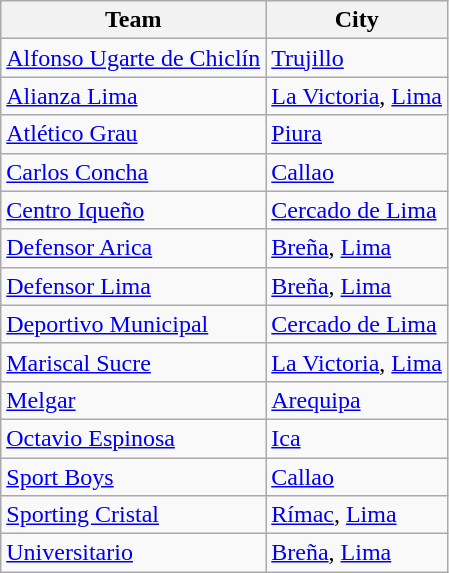<table class="wikitable sortable">
<tr>
<th>Team</th>
<th>City</th>
</tr>
<tr>
<td><a href='#'>Alfonso Ugarte de Chiclín</a></td>
<td><a href='#'>Trujillo</a></td>
</tr>
<tr>
<td><a href='#'>Alianza Lima</a></td>
<td><a href='#'>La Victoria</a>, <a href='#'>Lima</a></td>
</tr>
<tr>
<td><a href='#'>Atlético Grau</a></td>
<td><a href='#'>Piura</a></td>
</tr>
<tr>
<td><a href='#'>Carlos Concha</a></td>
<td><a href='#'>Callao</a></td>
</tr>
<tr>
<td><a href='#'>Centro Iqueño</a></td>
<td><a href='#'>Cercado de Lima</a></td>
</tr>
<tr>
<td><a href='#'>Defensor Arica</a></td>
<td><a href='#'>Breña</a>, <a href='#'>Lima</a></td>
</tr>
<tr>
<td><a href='#'>Defensor Lima</a></td>
<td><a href='#'>Breña</a>, <a href='#'>Lima</a></td>
</tr>
<tr>
<td><a href='#'>Deportivo Municipal</a></td>
<td><a href='#'>Cercado de Lima</a></td>
</tr>
<tr>
<td><a href='#'>Mariscal Sucre</a></td>
<td><a href='#'>La Victoria</a>, <a href='#'>Lima</a></td>
</tr>
<tr>
<td><a href='#'>Melgar</a></td>
<td><a href='#'>Arequipa</a></td>
</tr>
<tr>
<td><a href='#'>Octavio Espinosa</a></td>
<td><a href='#'>Ica</a></td>
</tr>
<tr>
<td><a href='#'>Sport Boys</a></td>
<td><a href='#'>Callao</a></td>
</tr>
<tr>
<td><a href='#'>Sporting Cristal</a></td>
<td><a href='#'>Rímac</a>, <a href='#'>Lima</a></td>
</tr>
<tr>
<td><a href='#'>Universitario</a></td>
<td><a href='#'>Breña</a>, <a href='#'>Lima</a></td>
</tr>
</table>
